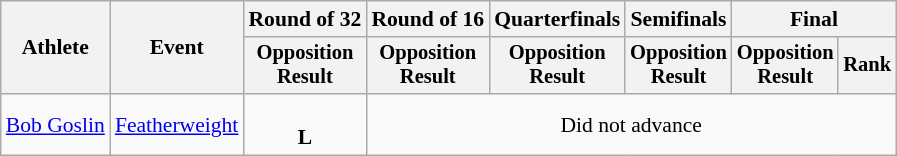<table class="wikitable" style="font-size:90%;text-align:center;">
<tr>
<th rowspan=2>Athlete</th>
<th rowspan=2>Event</th>
<th>Round of 32</th>
<th>Round of 16</th>
<th>Quarterfinals</th>
<th>Semifinals</th>
<th colspan=2>Final</th>
</tr>
<tr style="font-size:95%">
<th>Opposition<br>Result</th>
<th>Opposition<br>Result</th>
<th>Opposition<br>Result</th>
<th>Opposition<br>Result</th>
<th>Opposition<br>Result</th>
<th>Rank</th>
</tr>
<tr>
<td style="text-align:left;"><a href='#'>Bob Goslin</a></td>
<td style="text-align:left;"><a href='#'>Featherweight</a></td>
<td><br><strong>L</strong> </td>
<td colspan=5>Did not advance</td>
</tr>
</table>
